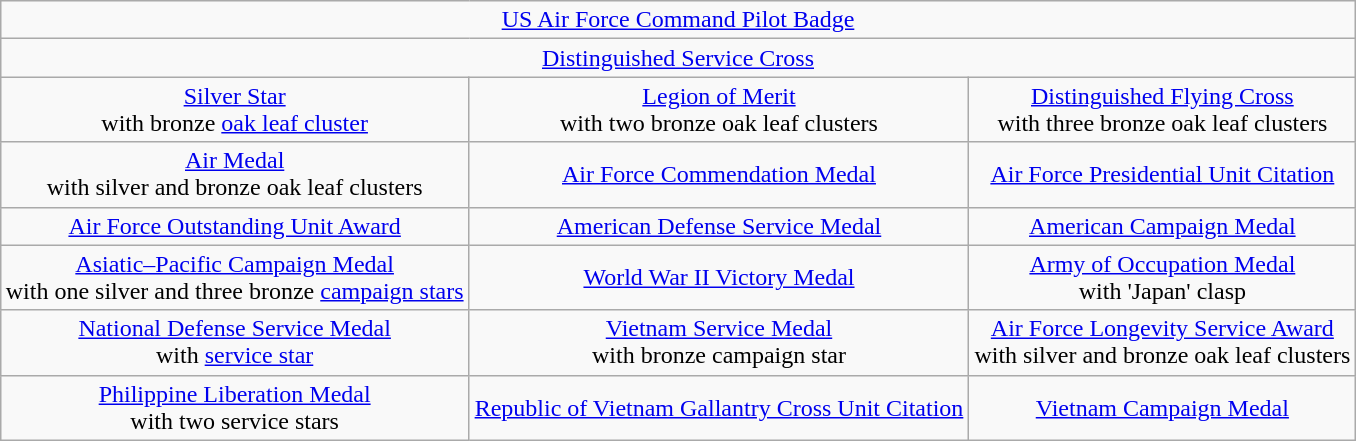<table class="wikitable" style="margin:1em auto; text-align:center;">
<tr>
<td colspan="3"><a href='#'>US Air Force Command Pilot Badge</a></td>
</tr>
<tr>
<td colspan="3"><a href='#'>Distinguished Service Cross</a></td>
</tr>
<tr>
<td><a href='#'>Silver Star</a><br>with bronze <a href='#'>oak leaf cluster</a></td>
<td><a href='#'>Legion of Merit</a><br>with two bronze oak leaf clusters</td>
<td><a href='#'>Distinguished Flying Cross</a><br>with three bronze oak leaf clusters</td>
</tr>
<tr>
<td><a href='#'>Air Medal</a><br>with silver and bronze oak leaf clusters</td>
<td><a href='#'>Air Force Commendation Medal</a></td>
<td><a href='#'>Air Force Presidential Unit Citation</a></td>
</tr>
<tr>
<td><a href='#'>Air Force Outstanding Unit Award</a></td>
<td><a href='#'>American Defense Service Medal</a></td>
<td><a href='#'>American Campaign Medal</a></td>
</tr>
<tr>
<td><a href='#'>Asiatic–Pacific Campaign Medal</a><br>with one silver and three bronze <a href='#'>campaign stars</a></td>
<td><a href='#'>World War II Victory Medal</a></td>
<td><a href='#'>Army of Occupation Medal</a><br>with 'Japan' clasp</td>
</tr>
<tr>
<td><a href='#'>National Defense Service Medal</a><br>with <a href='#'>service star</a></td>
<td><a href='#'>Vietnam Service Medal</a><br>with bronze campaign star</td>
<td><a href='#'>Air Force Longevity Service Award</a><br>with silver and bronze oak leaf clusters</td>
</tr>
<tr>
<td><a href='#'>Philippine Liberation Medal</a><br>with two service stars</td>
<td><a href='#'>Republic of Vietnam Gallantry Cross Unit Citation</a></td>
<td><a href='#'>Vietnam Campaign Medal</a></td>
</tr>
</table>
